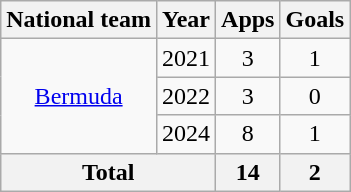<table class="wikitable" style="text-align:center">
<tr>
<th>National team</th>
<th>Year</th>
<th>Apps</th>
<th>Goals</th>
</tr>
<tr>
<td rowspan="3"><a href='#'>Bermuda</a></td>
<td>2021</td>
<td>3</td>
<td>1</td>
</tr>
<tr>
<td>2022</td>
<td>3</td>
<td>0</td>
</tr>
<tr>
<td>2024</td>
<td>8</td>
<td>1</td>
</tr>
<tr>
<th colspan="2">Total</th>
<th>14</th>
<th>2</th>
</tr>
</table>
